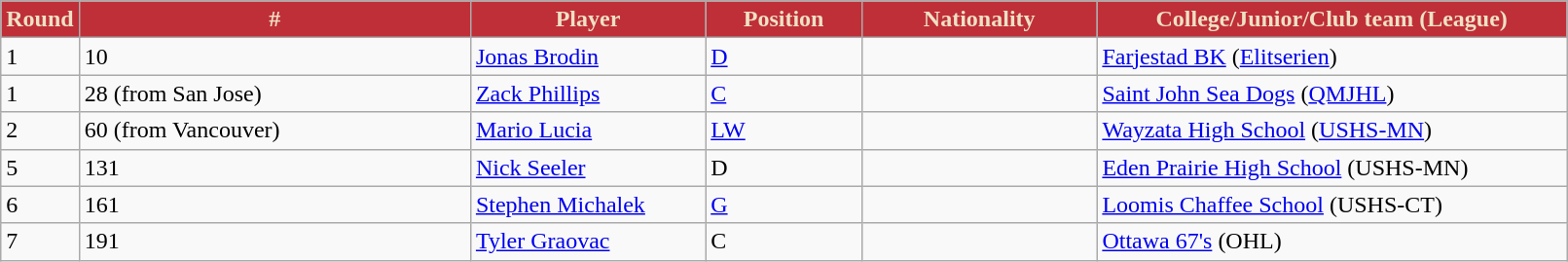<table class="wikitable">
<tr>
<th style="background: #bf2f38; color:#eee1c5" width="5.0%">Round</th>
<th style="background: #bf2f38; color:#eee1c5" width="25.0%">#</th>
<th style="background: #bf2f38; color:#eee1c5" width="15.0%">Player</th>
<th style="background: #bf2f38; color:#eee1c5" width="10.0%">Position</th>
<th style="background: #bf2f38; color:#eee1c5" width="15.0%">Nationality</th>
<th style="background: #bf2f38; color:#eee1c5" width="100.0%">College/Junior/Club team (League)</th>
</tr>
<tr>
<td>1</td>
<td>10</td>
<td><a href='#'>Jonas Brodin</a></td>
<td><a href='#'>D</a></td>
<td></td>
<td><a href='#'>Farjestad BK</a> (<a href='#'>Elitserien</a>)</td>
</tr>
<tr>
<td>1</td>
<td>28 (from San Jose)</td>
<td><a href='#'>Zack Phillips</a></td>
<td><a href='#'>C</a></td>
<td></td>
<td><a href='#'>Saint John Sea Dogs</a> (<a href='#'>QMJHL</a>)</td>
</tr>
<tr>
<td>2</td>
<td>60 (from Vancouver)</td>
<td><a href='#'>Mario Lucia</a></td>
<td><a href='#'>LW</a></td>
<td></td>
<td><a href='#'>Wayzata High School</a> (<a href='#'>USHS-MN</a>)</td>
</tr>
<tr>
<td>5</td>
<td>131</td>
<td><a href='#'>Nick Seeler</a></td>
<td>D</td>
<td></td>
<td><a href='#'>Eden Prairie High School</a> (USHS-MN)</td>
</tr>
<tr>
<td>6</td>
<td>161</td>
<td><a href='#'>Stephen Michalek</a></td>
<td><a href='#'>G</a></td>
<td></td>
<td><a href='#'>Loomis Chaffee School</a> (USHS-CT)</td>
</tr>
<tr>
<td>7</td>
<td>191</td>
<td><a href='#'>Tyler Graovac</a></td>
<td>C</td>
<td></td>
<td><a href='#'>Ottawa 67's</a> (OHL)</td>
</tr>
</table>
